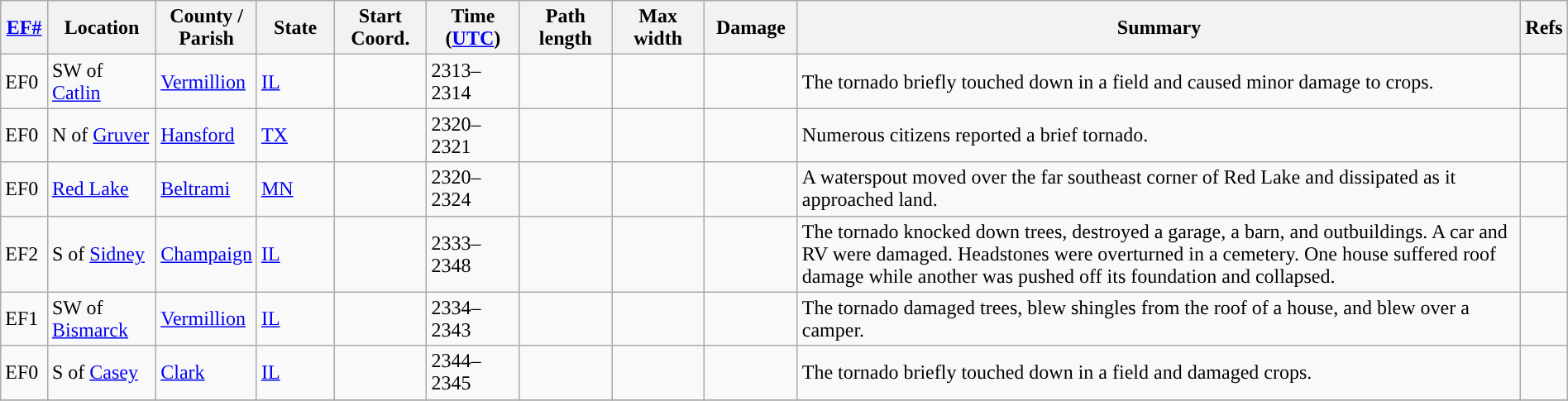<table class="wikitable sortable" style="width:100%;">
<tr>
<th scope="col"  style="width:3%; text-align:center;"><a href='#'>EF#</a></th>
<th scope="col"  style="width:7%; text-align:center;" class="unsortable">Location</th>
<th scope="col"  style="width:6%; text-align:center;" class="unsortable">County / Parish</th>
<th scope="col"  style="width:5%; text-align:center;">State</th>
<th scope="col"  style="width:6%; text-align:center;">Start Coord.</th>
<th scope="col"  style="width:6%; text-align:center;">Time (<a href='#'>UTC</a>)</th>
<th scope="col"  style="width:6%; text-align:center;">Path length</th>
<th scope="col"  style="width:6%; text-align:center;">Max width</th>
<th scope="col"  style="width:6%; text-align:center;">Damage</th>
<th scope="col" class="unsortable" style="width:48%; text-align:center;">Summary</th>
<th scope="col" class="unsortable" style="width:48%; text-align:center;">Refs</th>
</tr>
<tr>
<td>EF0</td>
<td>SW of <a href='#'>Catlin</a></td>
<td><a href='#'>Vermillion</a></td>
<td><a href='#'>IL</a></td>
<td></td>
<td>2313–2314</td>
<td></td>
<td></td>
<td></td>
<td>The tornado briefly touched down in a field and caused minor damage to crops.</td>
<td></td>
</tr>
<tr>
<td>EF0</td>
<td>N of <a href='#'>Gruver</a></td>
<td><a href='#'>Hansford</a></td>
<td><a href='#'>TX</a></td>
<td></td>
<td>2320–2321</td>
<td></td>
<td></td>
<td></td>
<td>Numerous citizens reported a brief tornado.</td>
<td></td>
</tr>
<tr>
<td>EF0</td>
<td><a href='#'>Red Lake</a></td>
<td><a href='#'>Beltrami</a></td>
<td><a href='#'>MN</a></td>
<td></td>
<td>2320–2324</td>
<td></td>
<td></td>
<td></td>
<td>A waterspout moved over the far southeast corner of Red Lake and dissipated as it approached land.</td>
<td></td>
</tr>
<tr>
<td>EF2</td>
<td>S of <a href='#'>Sidney</a></td>
<td><a href='#'>Champaign</a></td>
<td><a href='#'>IL</a></td>
<td></td>
<td>2333–2348</td>
<td></td>
<td></td>
<td></td>
<td>The tornado knocked down trees, destroyed a garage, a barn, and outbuildings. A car and RV were damaged. Headstones were overturned in a cemetery. One house suffered roof damage while another was pushed off its foundation and collapsed.</td>
<td></td>
</tr>
<tr>
<td>EF1</td>
<td>SW of <a href='#'>Bismarck</a></td>
<td><a href='#'>Vermillion</a></td>
<td><a href='#'>IL</a></td>
<td></td>
<td>2334–2343</td>
<td></td>
<td></td>
<td></td>
<td>The tornado damaged trees, blew shingles from the roof of a house, and blew over a camper.</td>
<td></td>
</tr>
<tr>
<td>EF0</td>
<td>S of <a href='#'>Casey</a></td>
<td><a href='#'>Clark</a></td>
<td><a href='#'>IL</a></td>
<td></td>
<td>2344–2345</td>
<td></td>
<td></td>
<td></td>
<td>The tornado briefly touched down in a field and damaged crops.</td>
<td></td>
</tr>
<tr>
</tr>
</table>
